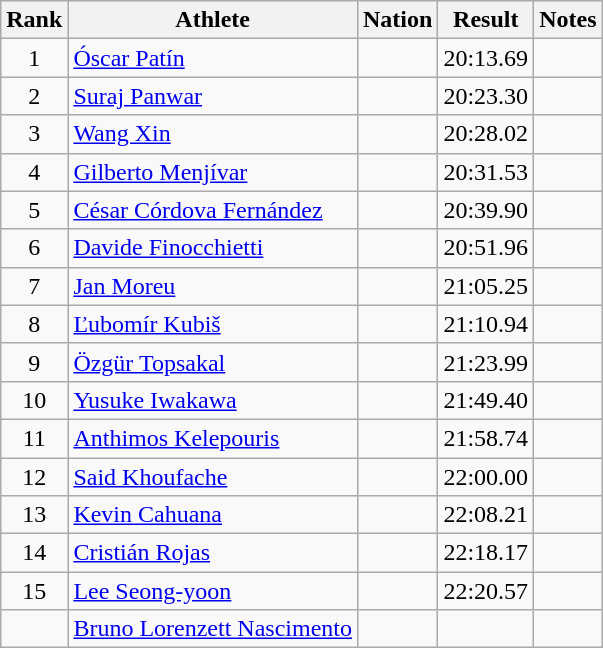<table class="wikitable sortable" style="text-align:center">
<tr>
<th>Rank</th>
<th>Athlete</th>
<th>Nation</th>
<th>Result</th>
<th>Notes</th>
</tr>
<tr>
<td>1</td>
<td align=left><a href='#'>Óscar Patín</a></td>
<td align=left></td>
<td>20:13.69</td>
<td></td>
</tr>
<tr>
<td>2</td>
<td align=left><a href='#'>Suraj Panwar</a></td>
<td align=left></td>
<td>20:23.30</td>
<td></td>
</tr>
<tr>
<td>3</td>
<td align=left><a href='#'>Wang Xin</a></td>
<td align=left></td>
<td>20:28.02</td>
<td></td>
</tr>
<tr>
<td>4</td>
<td align=left><a href='#'>Gilberto Menjívar</a></td>
<td align=left></td>
<td>20:31.53</td>
<td></td>
</tr>
<tr>
<td>5</td>
<td align=left><a href='#'>César Córdova Fernández</a></td>
<td align=left></td>
<td>20:39.90</td>
<td></td>
</tr>
<tr>
<td>6</td>
<td align=left><a href='#'>Davide Finocchietti</a></td>
<td align=left></td>
<td>20:51.96</td>
<td></td>
</tr>
<tr>
<td>7</td>
<td align=left><a href='#'>Jan Moreu</a></td>
<td align=left></td>
<td>21:05.25</td>
<td></td>
</tr>
<tr>
<td>8</td>
<td align=left><a href='#'>Ľubomír Kubiš</a></td>
<td align=left></td>
<td>21:10.94</td>
<td></td>
</tr>
<tr>
<td>9</td>
<td align=left><a href='#'>Özgür Topsakal</a></td>
<td align=left></td>
<td>21:23.99</td>
<td></td>
</tr>
<tr>
<td>10</td>
<td align=left><a href='#'>Yusuke Iwakawa</a></td>
<td align=left></td>
<td>21:49.40</td>
<td></td>
</tr>
<tr>
<td>11</td>
<td align=left><a href='#'>Anthimos Kelepouris</a></td>
<td align=left></td>
<td>21:58.74</td>
<td></td>
</tr>
<tr>
<td>12</td>
<td align=left><a href='#'>Said Khoufache</a></td>
<td align=left></td>
<td>22:00.00</td>
<td></td>
</tr>
<tr>
<td>13</td>
<td align=left><a href='#'>Kevin Cahuana</a></td>
<td align=left></td>
<td>22:08.21</td>
<td></td>
</tr>
<tr>
<td>14</td>
<td align=left><a href='#'>Cristián Rojas</a></td>
<td align=left></td>
<td>22:18.17</td>
<td></td>
</tr>
<tr>
<td>15</td>
<td align=left><a href='#'>Lee Seong-yoon</a></td>
<td align=left></td>
<td>22:20.57</td>
<td></td>
</tr>
<tr>
<td></td>
<td align=left><a href='#'>Bruno Lorenzett Nascimento</a></td>
<td align=left></td>
<td></td>
<td></td>
</tr>
</table>
